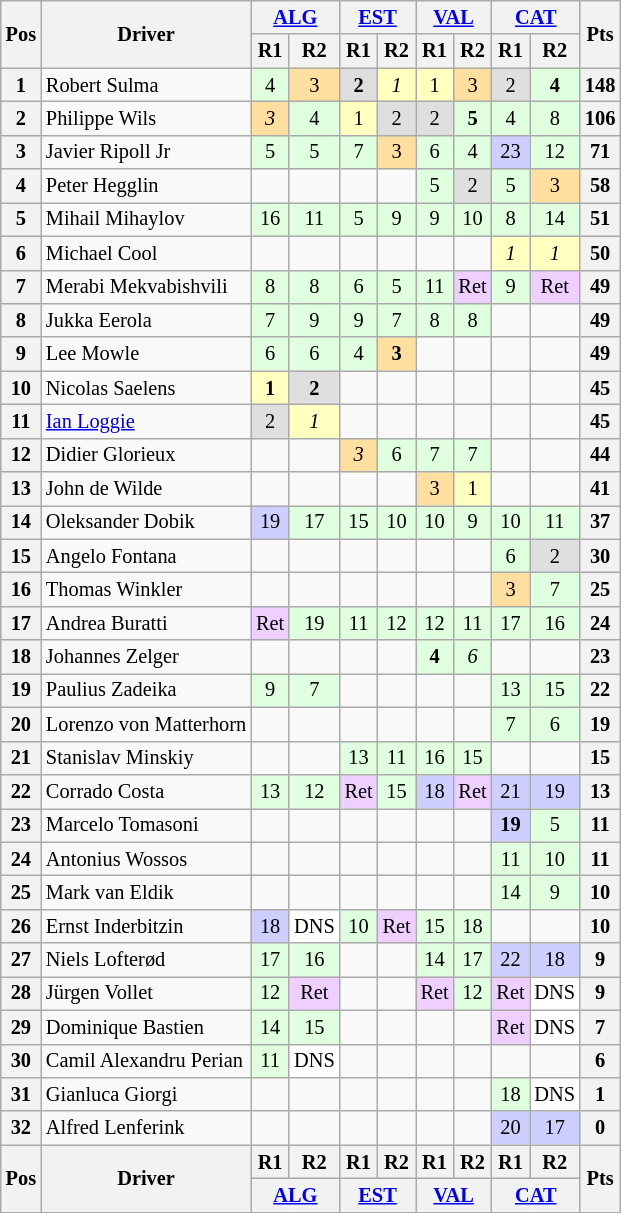<table class="wikitable" style="font-size: 85%; text-align: center;">
<tr>
<th rowspan="2" valign="middle">Pos</th>
<th rowspan="2" valign="middle">Driver</th>
<th colspan="2"><a href='#'>ALG</a><br></th>
<th colspan="2"><a href='#'>EST</a><br></th>
<th colspan="2"><a href='#'>VAL</a><br></th>
<th colspan="2"><a href='#'>CAT</a><br></th>
<th rowspan="2" valign="middle">Pts</th>
</tr>
<tr>
<th>R1</th>
<th>R2</th>
<th>R1</th>
<th>R2</th>
<th>R1</th>
<th>R2</th>
<th>R1</th>
<th>R2</th>
</tr>
<tr>
<th>1</th>
<td align="left"> Robert Sulma</td>
<td align="center" style="background-color:#dfffdf">4</td>
<td align="center" style="background-color:#ffdf9f">3</td>
<td align="center" style="background-color:#dfdfdf"><strong>2</strong></td>
<td align="center" style="background-color:#ffffbf"><em>1</em></td>
<td align="center" style="background-color:#ffffbf">1</td>
<td align="center" style="background-color:#ffdf9f">3</td>
<td align="center" style="background-color:#dfdfdf">2</td>
<td align="center" style="background-color:#dfffdf"><strong>4</strong></td>
<th>148</th>
</tr>
<tr>
<th>2</th>
<td align="left"> Philippe Wils</td>
<td align="center" style="background-color:#ffdf9f"><em>3</em></td>
<td align="center" style="background-color:#dfffdf">4</td>
<td align="center" style="background-color:#ffffbf">1</td>
<td align="center" style="background-color:#dfdfdf">2</td>
<td align="center" style="background-color:#dfdfdf">2</td>
<td align="center" style="background-color:#dfffdf"><strong>5</strong></td>
<td align="center" style="background-color:#dfffdf">4</td>
<td align="center" style="background-color:#dfffdf">8</td>
<th>106</th>
</tr>
<tr>
<th>3</th>
<td align="left"> Javier Ripoll Jr</td>
<td align="center" style="background-color:#dfffdf">5</td>
<td align="center" style="background-color:#dfffdf">5</td>
<td align="center" style="background-color:#dfffdf">7</td>
<td align="center" style="background-color:#ffdf9f">3</td>
<td align="center" style="background-color:#dfffdf">6</td>
<td align="center" style="background-color:#dfffdf">4</td>
<td align="center" style="background-color:#CFCFFF">23</td>
<td align="center" style="background-color:#dfffdf">12</td>
<th>71</th>
</tr>
<tr>
<th>4</th>
<td align="left"> Peter Hegglin</td>
<td></td>
<td></td>
<td></td>
<td></td>
<td align="center" style="background-color:#dfffdf">5</td>
<td align="center" style="background-color:#dfdfdf">2</td>
<td align="center" style="background-color:#dfffdf">5</td>
<td align="center" style="background-color:#ffdf9f">3</td>
<th>58</th>
</tr>
<tr>
<th>5</th>
<td align="left"> Mihail Mihaylov</td>
<td align="center" style="background-color:#dfffdf">16</td>
<td align="center" style="background-color:#dfffdf">11</td>
<td align="center" style="background-color:#dfffdf">5</td>
<td align="center" style="background-color:#dfffdf">9</td>
<td align="center" style="background-color:#dfffdf">9</td>
<td align="center" style="background-color:#dfffdf">10</td>
<td align="center" style="background-color:#dfffdf">8</td>
<td align="center" style="background-color:#dfffdf">14</td>
<th>51</th>
</tr>
<tr>
<th>6</th>
<td align="left"> Michael Cool</td>
<td></td>
<td></td>
<td></td>
<td></td>
<td></td>
<td></td>
<td align="center" style="background-color:#ffffbf"><em>1</em></td>
<td align="center" style="background-color:#ffffbf"><em>1</em></td>
<th>50</th>
</tr>
<tr>
<th>7</th>
<td align="left"> Merabi Mekvabishvili</td>
<td align="center" style="background-color:#dfffdf">8</td>
<td align="center" style="background-color:#dfffdf">8</td>
<td align="center" style="background-color:#dfffdf">6</td>
<td align="center" style="background-color:#dfffdf">5</td>
<td align="center" style="background-color:#dfffdf">11</td>
<td align="center" style="background-color:#efcfff">Ret</td>
<td align="center" style="background-color:#dfffdf">9</td>
<td align="center" style="background-color:#efcfff">Ret</td>
<th>49</th>
</tr>
<tr>
<th>8</th>
<td align="left"> Jukka Eerola</td>
<td align="center" style="background-color:#dfffdf">7</td>
<td align="center" style="background-color:#dfffdf">9</td>
<td align="center" style="background-color:#dfffdf">9</td>
<td align="center" style="background-color:#dfffdf">7</td>
<td align="center" style="background-color:#dfffdf">8</td>
<td align="center" style="background-color:#dfffdf">8</td>
<td></td>
<td></td>
<th>49</th>
</tr>
<tr>
<th>9</th>
<td align="left"> Lee Mowle</td>
<td align="center" style="background-color:#dfffdf">6</td>
<td align="center" style="background-color:#dfffdf">6</td>
<td align="center" style="background-color:#dfffdf">4</td>
<td align="center" style="background-color:#ffdf9f"><strong>3</strong></td>
<td></td>
<td></td>
<td></td>
<td></td>
<th>49</th>
</tr>
<tr>
<th>10</th>
<td align="left"> Nicolas Saelens</td>
<td align="center" style="background-color:#ffffbf"><strong>1</strong></td>
<td align="center" style="background-color:#dfdfdf"><strong>2</strong></td>
<td></td>
<td></td>
<td></td>
<td></td>
<td></td>
<td></td>
<th>45</th>
</tr>
<tr>
<th>11</th>
<td align="left"> <a href='#'>Ian Loggie</a></td>
<td align="center" style="background-color:#dfdfdf">2</td>
<td align="center" style="background-color:#ffffbf"><em>1</em></td>
<td></td>
<td></td>
<td></td>
<td></td>
<td></td>
<td></td>
<th>45</th>
</tr>
<tr>
<th>12</th>
<td align="left"> Didier Glorieux</td>
<td></td>
<td></td>
<td align="center" style="background-color:#ffdf9f"><em>3</em></td>
<td align="center" style="background-color:#dfffdf">6</td>
<td align="center" style="background-color:#dfffdf">7</td>
<td align="center" style="background-color:#dfffdf">7</td>
<td></td>
<td></td>
<th>44</th>
</tr>
<tr>
<th>13</th>
<td align="left"> John de Wilde</td>
<td></td>
<td></td>
<td></td>
<td></td>
<td align="center" style="background-color:#ffdf9f">3</td>
<td align="center" style="background-color:#ffffbf">1</td>
<td></td>
<td></td>
<th>41</th>
</tr>
<tr>
<th>14</th>
<td align="left"> Oleksander Dobik</td>
<td align="center" style="background-color:#CFCFFF">19</td>
<td align="center" style="background-color:#dfffdf">17</td>
<td align="center" style="background-color:#dfffdf">15</td>
<td align="center" style="background-color:#dfffdf">10</td>
<td align="center" style="background-color:#dfffdf">10</td>
<td align="center" style="background-color:#dfffdf">9</td>
<td align="center" style="background-color:#dfffdf">10</td>
<td align="center" style="background-color:#dfffdf">11</td>
<th>37</th>
</tr>
<tr>
<th>15</th>
<td align="left"> Angelo Fontana</td>
<td></td>
<td></td>
<td></td>
<td></td>
<td></td>
<td></td>
<td align="center" style="background-color:#dfffdf">6</td>
<td align="center" style="background-color:#dfdfdf">2</td>
<th>30</th>
</tr>
<tr>
<th>16</th>
<td align="left"> Thomas Winkler</td>
<td></td>
<td></td>
<td></td>
<td></td>
<td></td>
<td></td>
<td align="center" style="background-color:#ffdf9f">3</td>
<td align="center" style="background-color:#dfffdf">7</td>
<th>25</th>
</tr>
<tr>
<th>17</th>
<td align="left"> Andrea Buratti</td>
<td align="center" style="background-color:#efcfff">Ret</td>
<td align="center" style="background-color:#dfffdf">19</td>
<td align="center" style="background-color:#dfffdf">11</td>
<td align="center" style="background-color:#dfffdf">12</td>
<td align="center" style="background-color:#dfffdf">12</td>
<td align="center" style="background-color:#dfffdf">11</td>
<td align="center" style="background-color:#dfffdf">17</td>
<td align="center" style="background-color:#dfffdf">16</td>
<th>24</th>
</tr>
<tr>
<th>18</th>
<td align="left"> Johannes Zelger</td>
<td></td>
<td></td>
<td></td>
<td></td>
<td align="center" style="background-color:#dfffdf"><strong>4</strong></td>
<td align="center" style="background-color:#dfffdf"><em>6</em></td>
<td></td>
<td></td>
<th>23</th>
</tr>
<tr>
<th>19</th>
<td align="left"> Paulius Zadeika</td>
<td align="center" style="background-color:#dfffdf">9</td>
<td align="center" style="background-color:#dfffdf">7</td>
<td></td>
<td></td>
<td></td>
<td></td>
<td align="center" style="background-color:#dfffdf">13</td>
<td align="center" style="background-color:#dfffdf">15</td>
<th>22</th>
</tr>
<tr>
<th>20</th>
<td align="left" nowrap> Lorenzo von Matterhorn</td>
<td></td>
<td></td>
<td></td>
<td></td>
<td></td>
<td></td>
<td align="center" style="background-color:#dfffdf">7</td>
<td align="center" style="background-color:#dfffdf">6</td>
<th>19</th>
</tr>
<tr>
<th>21</th>
<td align="left"> Stanislav Minskiy</td>
<td></td>
<td></td>
<td align="center" style="background-color:#dfffdf">13</td>
<td align="center" style="background-color:#dfffdf">11</td>
<td align="center" style="background-color:#dfffdf">16</td>
<td align="center" style="background-color:#dfffdf">15</td>
<td></td>
<td></td>
<th>15</th>
</tr>
<tr>
<th>22</th>
<td align="left"> Corrado Costa</td>
<td align="center" style="background-color:#dfffdf">13</td>
<td align="center" style="background-color:#dfffdf">12</td>
<td align="center" style="background-color:#efcfff">Ret</td>
<td align="center" style="background-color:#dfffdf">15</td>
<td align="center" style="background-color:#CFCFFF">18</td>
<td align="center" style="background-color:#efcfff">Ret</td>
<td align="center" style="background-color:#CFCFFF">21</td>
<td align="center" style="background-color:#CFCFFF">19</td>
<th>13</th>
</tr>
<tr>
<th>23</th>
<td align="left"> Marcelo Tomasoni</td>
<td></td>
<td></td>
<td></td>
<td></td>
<td></td>
<td></td>
<td align="center" style="background-color:#CFCFFF"><strong>19</strong></td>
<td align="center" style="background-color:#dfffdf">5</td>
<th>11</th>
</tr>
<tr>
<th>24</th>
<td align="left"> Antonius Wossos</td>
<td></td>
<td></td>
<td></td>
<td></td>
<td></td>
<td></td>
<td align="center" style="background-color:#dfffdf">11</td>
<td align="center" style="background-color:#dfffdf">10</td>
<th>11</th>
</tr>
<tr>
<th>25</th>
<td align="left"> Mark van Eldik</td>
<td></td>
<td></td>
<td></td>
<td></td>
<td></td>
<td></td>
<td align="center" style="background-color:#dfffdf">14</td>
<td align="center" style="background-color:#dfffdf">9</td>
<th>10</th>
</tr>
<tr>
<th>26</th>
<td align="left"> Ernst Inderbitzin</td>
<td align="center" style="background-color:#CFCFFF">18</td>
<td align="center" style="background-color:#ffffff">DNS</td>
<td align="center" style="background-color:#dfffdf">10</td>
<td align="center" style="background-color:#efcfff">Ret</td>
<td align="center" style="background-color:#dfffdf">15</td>
<td align="center" style="background-color:#dfffdf">18</td>
<td></td>
<td></td>
<th>10</th>
</tr>
<tr>
<th>27</th>
<td align="left"> Niels Lofterød</td>
<td align="center" style="background-color:#dfffdf">17</td>
<td align="center" style="background-color:#dfffdf">16</td>
<td></td>
<td></td>
<td align="center" style="background-color:#dfffdf">14</td>
<td align="center" style="background-color:#dfffdf">17</td>
<td align="center" style="background-color:#CFCFFF">22</td>
<td align="center" style="background-color:#CFCFFF">18</td>
<th>9</th>
</tr>
<tr>
<th>28</th>
<td align="left"> Jürgen Vollet</td>
<td align="center" style="background-color:#dfffdf">12</td>
<td align="center" style="background-color:#efcfff">Ret</td>
<td></td>
<td></td>
<td align="center" style="background-color:#efcfff">Ret</td>
<td align="center" style="background-color:#dfffdf">12</td>
<td align="center" style="background-color:#efcfff">Ret</td>
<td align="center" style="background-color:#ffffff">DNS</td>
<th>9</th>
</tr>
<tr>
<th>29</th>
<td align="left"> Dominique Bastien</td>
<td align="center" style="background-color:#dfffdf">14</td>
<td align="center" style="background-color:#dfffdf">15</td>
<td></td>
<td></td>
<td></td>
<td></td>
<td align="center" style="background-color:#efcfff">Ret</td>
<td align="center" style="background-color:#ffffff">DNS</td>
<th>7</th>
</tr>
<tr>
<th>30</th>
<td align="left" nowrap> Camil Alexandru Perian</td>
<td align="center" style="background-color:#dfffdf">11</td>
<td align="center" style="background-color:#ffffff">DNS</td>
<td></td>
<td></td>
<td></td>
<td></td>
<td></td>
<td></td>
<th>6</th>
</tr>
<tr>
<th>31</th>
<td align="left"> Gianluca Giorgi</td>
<td></td>
<td></td>
<td></td>
<td></td>
<td></td>
<td></td>
<td align="center" style="background-color:#dfffdf">18</td>
<td align="center" style="background-color:#ffffff">DNS</td>
<th>1</th>
</tr>
<tr>
<th>32</th>
<td align="left"> Alfred Lenferink</td>
<td></td>
<td></td>
<td></td>
<td></td>
<td></td>
<td></td>
<td align="center" style="background-color:#CFCFFF">20</td>
<td align="center" style="background-color:#CFCFFF">17</td>
<th>0</th>
</tr>
<tr>
<th rowspan="2">Pos</th>
<th rowspan="2">Driver</th>
<th>R1</th>
<th>R2</th>
<th>R1</th>
<th>R2</th>
<th>R1</th>
<th>R2</th>
<th>R1</th>
<th>R2</th>
<th rowspan="2">Pts</th>
</tr>
<tr>
<th colspan="2"><a href='#'>ALG</a><br></th>
<th colspan="2"><a href='#'>EST</a><br></th>
<th colspan="2"><a href='#'>VAL</a><br></th>
<th colspan="2"><a href='#'>CAT</a><br></th>
</tr>
</table>
